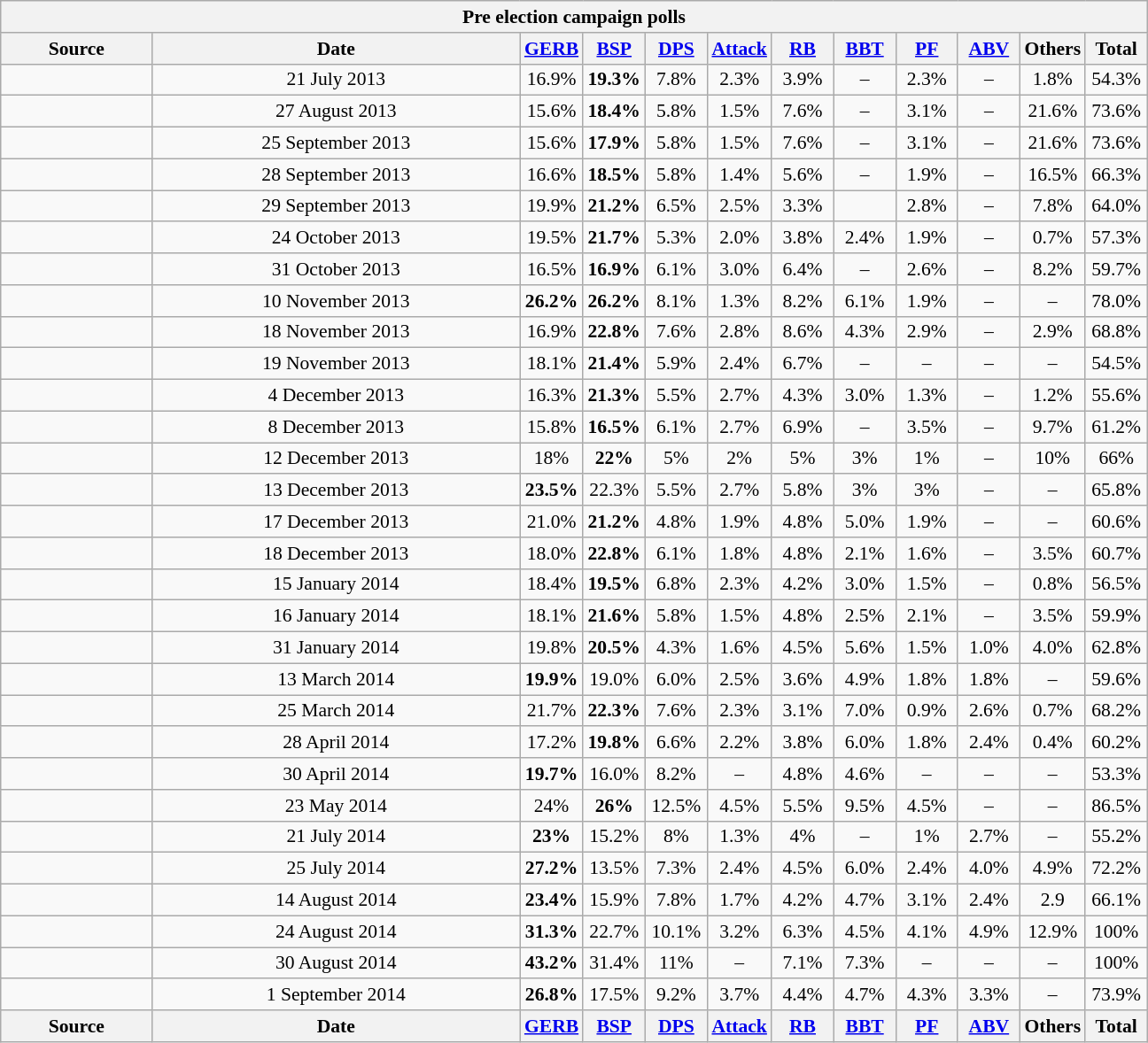<table class="wikitable sortable collapsible collapsed" style="text-align:center; font-size:90%; min-width:60em">
<tr>
<th colspan=12>Pre election campaign polls</th>
</tr>
<tr>
<th>Source</th>
<th>Date</th>
<th style="width:40px"><a href='#'>GERB</a></th>
<th style="width:40px"><a href='#'>BSP</a></th>
<th style="width:40px"><a href='#'>DPS</a></th>
<th style="width:40px"><a href='#'>Attack</a></th>
<th style="width:40px"><a href='#'>RB</a></th>
<th style="width:40px"><a href='#'>BBT</a></th>
<th style="width:40px"><a href='#'>PF</a></th>
<th style="width:40px"><a href='#'>ABV</a></th>
<th style="width:40px">Others</th>
<th style="width:40px">Total</th>
</tr>
<tr>
<td align=left></td>
<td>21 July 2013</td>
<td>16.9%</td>
<td><strong>19.3%</strong></td>
<td>7.8%</td>
<td>2.3%</td>
<td>3.9%</td>
<td>–</td>
<td>2.3%</td>
<td>–</td>
<td>1.8%</td>
<td>54.3%</td>
</tr>
<tr>
<td align=left></td>
<td>27 August 2013</td>
<td>15.6%</td>
<td><strong>18.4%</strong></td>
<td>5.8%</td>
<td>1.5%</td>
<td>7.6%</td>
<td>–</td>
<td>3.1%</td>
<td>–</td>
<td>21.6%</td>
<td>73.6%</td>
</tr>
<tr>
<td align=left></td>
<td>25 September 2013</td>
<td>15.6%</td>
<td><strong>17.9%</strong></td>
<td>5.8%</td>
<td>1.5%</td>
<td>7.6%</td>
<td>–</td>
<td>3.1%</td>
<td>–</td>
<td>21.6%</td>
<td>73.6%</td>
</tr>
<tr>
<td align=left></td>
<td>28 September 2013</td>
<td>16.6%</td>
<td><strong>18.5%</strong></td>
<td>5.8%</td>
<td>1.4%</td>
<td>5.6%</td>
<td>–</td>
<td>1.9%</td>
<td>–</td>
<td>16.5%</td>
<td>66.3%</td>
</tr>
<tr>
<td align=left></td>
<td>29 September 2013</td>
<td>19.9%</td>
<td><strong>21.2%</strong></td>
<td>6.5%</td>
<td>2.5%</td>
<td>3.3%</td>
<td></td>
<td>2.8%</td>
<td>–</td>
<td>7.8%</td>
<td>64.0%</td>
</tr>
<tr>
<td align=left></td>
<td>24 October 2013</td>
<td>19.5%</td>
<td><strong>21.7%</strong></td>
<td>5.3%</td>
<td>2.0%</td>
<td>3.8%</td>
<td>2.4%</td>
<td>1.9%</td>
<td>–</td>
<td>0.7%</td>
<td>57.3%</td>
</tr>
<tr>
<td align=left></td>
<td>31 October 2013</td>
<td>16.5%</td>
<td><strong>16.9%</strong></td>
<td>6.1%</td>
<td>3.0%</td>
<td>6.4%</td>
<td>–</td>
<td>2.6%</td>
<td>–</td>
<td>8.2%</td>
<td>59.7%</td>
</tr>
<tr>
<td align=left></td>
<td>10 November 2013</td>
<td><strong>26.2%</strong></td>
<td><strong>26.2%</strong></td>
<td>8.1%</td>
<td>1.3%</td>
<td>8.2%</td>
<td>6.1%</td>
<td>1.9%</td>
<td>–</td>
<td>–</td>
<td>78.0%</td>
</tr>
<tr>
<td align=left></td>
<td>18 November 2013</td>
<td>16.9%</td>
<td><strong>22.8%</strong></td>
<td>7.6%</td>
<td>2.8%</td>
<td>8.6%</td>
<td>4.3%</td>
<td>2.9%</td>
<td>–</td>
<td>2.9%</td>
<td>68.8%</td>
</tr>
<tr>
<td align=left></td>
<td>19 November 2013</td>
<td>18.1%</td>
<td><strong>21.4%</strong></td>
<td>5.9%</td>
<td>2.4%</td>
<td>6.7%</td>
<td>–</td>
<td>–</td>
<td>–</td>
<td>–</td>
<td>54.5%</td>
</tr>
<tr>
<td align=left></td>
<td>4 December 2013</td>
<td>16.3%</td>
<td><strong>21.3%</strong></td>
<td>5.5%</td>
<td>2.7%</td>
<td>4.3%</td>
<td>3.0%</td>
<td>1.3%</td>
<td>–</td>
<td>1.2%</td>
<td>55.6%</td>
</tr>
<tr>
<td align=left></td>
<td>8 December 2013</td>
<td>15.8%</td>
<td><strong>16.5%</strong></td>
<td>6.1%</td>
<td>2.7%</td>
<td>6.9%</td>
<td>–</td>
<td>3.5%</td>
<td>–</td>
<td>9.7%</td>
<td>61.2%</td>
</tr>
<tr>
<td align=left></td>
<td>12 December 2013</td>
<td>18%</td>
<td><strong>22%</strong></td>
<td>5%</td>
<td>2%</td>
<td>5%</td>
<td>3%</td>
<td>1%</td>
<td>–</td>
<td>10%</td>
<td>66%</td>
</tr>
<tr>
<td align=left></td>
<td>13 December 2013</td>
<td><strong>23.5%</strong></td>
<td>22.3%</td>
<td>5.5%</td>
<td>2.7%</td>
<td>5.8%</td>
<td>3%</td>
<td>3%</td>
<td>–</td>
<td>–</td>
<td>65.8%</td>
</tr>
<tr>
<td align=left></td>
<td>17 December 2013</td>
<td>21.0%</td>
<td><strong>21.2%</strong></td>
<td>4.8%</td>
<td>1.9%</td>
<td>4.8%</td>
<td>5.0%</td>
<td>1.9%</td>
<td>–</td>
<td>–</td>
<td>60.6%</td>
</tr>
<tr>
<td align=left></td>
<td>18 December 2013</td>
<td>18.0%</td>
<td><strong>22.8%</strong></td>
<td>6.1%</td>
<td>1.8%</td>
<td>4.8%</td>
<td>2.1%</td>
<td>1.6%</td>
<td>–</td>
<td>3.5%</td>
<td>60.7%</td>
</tr>
<tr>
<td align=left></td>
<td>15 January 2014</td>
<td>18.4%</td>
<td><strong>19.5%</strong></td>
<td>6.8%</td>
<td>2.3%</td>
<td>4.2%</td>
<td>3.0%</td>
<td>1.5%</td>
<td>–</td>
<td>0.8%</td>
<td>56.5%</td>
</tr>
<tr>
<td align=left></td>
<td>16 January 2014</td>
<td>18.1%</td>
<td><strong>21.6%</strong></td>
<td>5.8%</td>
<td>1.5%</td>
<td>4.8%</td>
<td>2.5%</td>
<td>2.1%</td>
<td>–</td>
<td>3.5%</td>
<td>59.9%</td>
</tr>
<tr>
<td align=left></td>
<td>31 January 2014</td>
<td>19.8%</td>
<td><strong>20.5%</strong></td>
<td>4.3%</td>
<td>1.6%</td>
<td>4.5%</td>
<td>5.6%</td>
<td>1.5%</td>
<td>1.0%</td>
<td>4.0%</td>
<td>62.8%</td>
</tr>
<tr>
<td align=left></td>
<td>13 March 2014</td>
<td><strong>19.9%</strong></td>
<td>19.0%</td>
<td>6.0%</td>
<td>2.5%</td>
<td>3.6%</td>
<td>4.9%</td>
<td>1.8%</td>
<td>1.8%</td>
<td>–</td>
<td>59.6%</td>
</tr>
<tr>
<td align=left></td>
<td>25 March 2014</td>
<td>21.7%</td>
<td><strong>22.3%</strong></td>
<td>7.6%</td>
<td>2.3%</td>
<td>3.1%</td>
<td>7.0%</td>
<td>0.9%</td>
<td>2.6%</td>
<td>0.7%</td>
<td>68.2%</td>
</tr>
<tr>
<td align=left></td>
<td>28 April 2014</td>
<td>17.2%</td>
<td><strong>19.8%</strong></td>
<td>6.6%</td>
<td>2.2%</td>
<td>3.8%</td>
<td>6.0%</td>
<td>1.8%</td>
<td>2.4%</td>
<td>0.4%</td>
<td>60.2%</td>
</tr>
<tr>
<td align=left></td>
<td>30 April 2014</td>
<td><strong>19.7%</strong></td>
<td>16.0%</td>
<td>8.2%</td>
<td>–</td>
<td>4.8%</td>
<td>4.6%</td>
<td>–</td>
<td>–</td>
<td>–</td>
<td>53.3%</td>
</tr>
<tr>
<td align=left></td>
<td>23 May 2014</td>
<td>24%</td>
<td><strong>26%</strong></td>
<td>12.5%</td>
<td>4.5%</td>
<td>5.5%</td>
<td>9.5%</td>
<td>4.5%</td>
<td>–</td>
<td>–</td>
<td>86.5%</td>
</tr>
<tr>
<td align=left></td>
<td>21 July 2014</td>
<td><strong>23%</strong></td>
<td>15.2%</td>
<td>8%</td>
<td>1.3%</td>
<td>4%</td>
<td>–</td>
<td>1%</td>
<td>2.7%</td>
<td>–</td>
<td>55.2%</td>
</tr>
<tr>
<td align=left></td>
<td>25 July 2014</td>
<td><strong>27.2%</strong></td>
<td>13.5%</td>
<td>7.3%</td>
<td>2.4%</td>
<td>4.5%</td>
<td>6.0%</td>
<td>2.4%</td>
<td>4.0%</td>
<td>4.9%</td>
<td>72.2%</td>
</tr>
<tr>
<td align=left></td>
<td>14 August 2014</td>
<td><strong>23.4%</strong></td>
<td>15.9%</td>
<td>7.8%</td>
<td>1.7%</td>
<td>4.2%</td>
<td>4.7%</td>
<td>3.1%</td>
<td>2.4%</td>
<td>2.9</td>
<td>66.1%</td>
</tr>
<tr>
<td align=left></td>
<td>24 August 2014</td>
<td><strong>31.3%</strong></td>
<td>22.7%</td>
<td>10.1%</td>
<td>3.2%</td>
<td>6.3%</td>
<td>4.5%</td>
<td>4.1%</td>
<td>4.9%</td>
<td>12.9%</td>
<td>100%</td>
</tr>
<tr>
<td align=left></td>
<td>30 August 2014</td>
<td><strong>43.2%</strong></td>
<td>31.4%</td>
<td>11%</td>
<td>–</td>
<td>7.1%</td>
<td>7.3%</td>
<td>–</td>
<td>–</td>
<td>–</td>
<td>100%</td>
</tr>
<tr>
<td align=left></td>
<td>1 September 2014</td>
<td><strong>26.8%</strong></td>
<td>17.5%</td>
<td>9.2%</td>
<td>3.7%</td>
<td>4.4%</td>
<td>4.7%</td>
<td>4.3%</td>
<td>3.3%</td>
<td>–</td>
<td>73.9%</td>
</tr>
<tr>
<th>Source</th>
<th>Date</th>
<th><a href='#'>GERB</a></th>
<th><a href='#'>BSP</a></th>
<th><a href='#'>DPS</a></th>
<th><a href='#'>Attack</a></th>
<th><a href='#'>RB</a></th>
<th><a href='#'>BBT</a></th>
<th><a href='#'>PF</a></th>
<th><a href='#'>ABV</a></th>
<th>Others</th>
<th>Total</th>
</tr>
</table>
